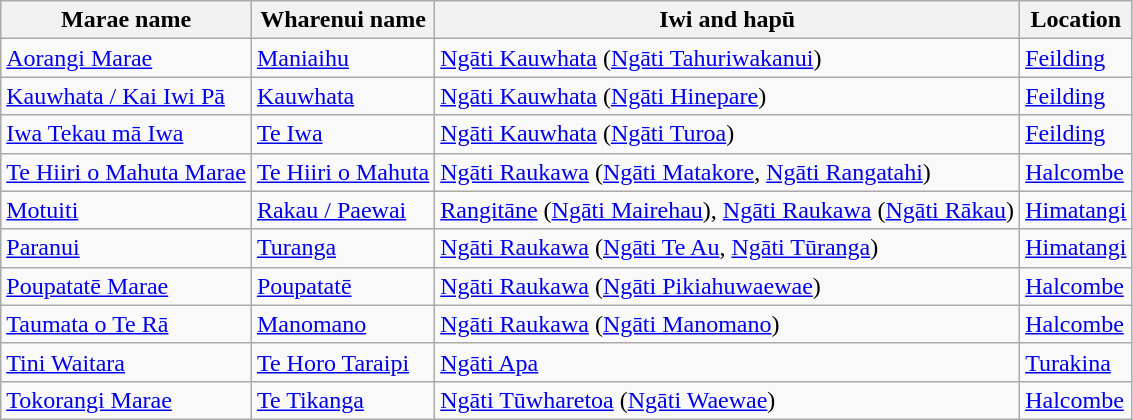<table class="wikitable sortable">
<tr>
<th>Marae name</th>
<th>Wharenui name</th>
<th>Iwi and hapū</th>
<th>Location</th>
</tr>
<tr>
<td><a href='#'>Aorangi Marae</a></td>
<td><a href='#'>Maniaihu</a></td>
<td><a href='#'>Ngāti Kauwhata</a> (<a href='#'>Ngāti Tahuriwakanui</a>)</td>
<td><a href='#'>Feilding</a></td>
</tr>
<tr>
<td><a href='#'>Kauwhata / Kai Iwi Pā</a></td>
<td><a href='#'>Kauwhata</a></td>
<td><a href='#'>Ngāti Kauwhata</a> (<a href='#'>Ngāti Hinepare</a>)</td>
<td><a href='#'>Feilding</a></td>
</tr>
<tr>
<td><a href='#'>Iwa Tekau mā Iwa</a></td>
<td><a href='#'>Te Iwa</a></td>
<td><a href='#'>Ngāti Kauwhata</a> (<a href='#'>Ngāti Turoa</a>)</td>
<td><a href='#'>Feilding</a></td>
</tr>
<tr>
<td><a href='#'>Te Hiiri o Mahuta Marae</a></td>
<td><a href='#'>Te Hiiri o Mahuta</a></td>
<td><a href='#'>Ngāti Raukawa</a> (<a href='#'>Ngāti Matakore</a>, <a href='#'>Ngāti Rangatahi</a>)</td>
<td><a href='#'>Halcombe</a></td>
</tr>
<tr>
<td><a href='#'>Motuiti</a></td>
<td><a href='#'>Rakau / Paewai</a></td>
<td><a href='#'>Rangitāne</a> (<a href='#'>Ngāti Mairehau</a>), <a href='#'>Ngāti Raukawa</a> (<a href='#'>Ngāti Rākau</a>)</td>
<td><a href='#'>Himatangi</a></td>
</tr>
<tr>
<td><a href='#'>Paranui</a></td>
<td><a href='#'>Turanga</a></td>
<td><a href='#'>Ngāti Raukawa</a> (<a href='#'>Ngāti Te Au</a>, <a href='#'>Ngāti Tūranga</a>)</td>
<td><a href='#'>Himatangi</a></td>
</tr>
<tr>
<td><a href='#'>Poupatatē Marae</a></td>
<td><a href='#'>Poupatatē</a></td>
<td><a href='#'>Ngāti Raukawa</a> (<a href='#'>Ngāti Pikiahuwaewae</a>)</td>
<td><a href='#'>Halcombe</a></td>
</tr>
<tr>
<td><a href='#'>Taumata o Te Rā</a></td>
<td><a href='#'>Manomano</a></td>
<td><a href='#'>Ngāti Raukawa</a> (<a href='#'>Ngāti Manomano</a>)</td>
<td><a href='#'>Halcombe</a></td>
</tr>
<tr>
<td><a href='#'>Tini Waitara</a></td>
<td><a href='#'>Te Horo Taraipi</a></td>
<td><a href='#'>Ngāti Apa</a></td>
<td><a href='#'>Turakina</a></td>
</tr>
<tr>
<td><a href='#'>Tokorangi Marae</a></td>
<td><a href='#'>Te Tikanga</a></td>
<td><a href='#'>Ngāti Tūwharetoa</a> (<a href='#'>Ngāti Waewae</a>)</td>
<td><a href='#'>Halcombe</a></td>
</tr>
</table>
